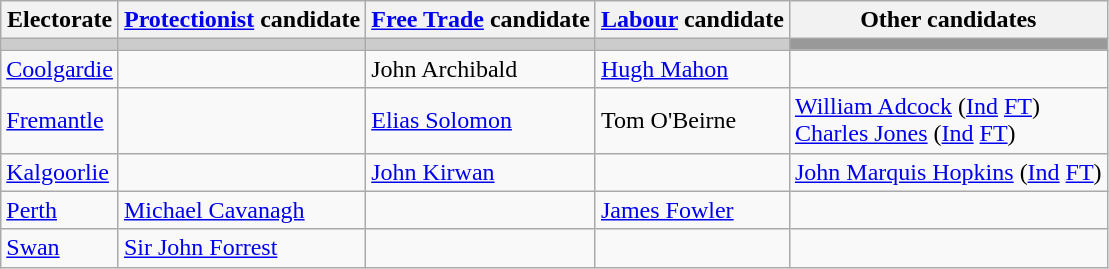<table class="wikitable">
<tr>
<th>Electorate</th>
<th><a href='#'>Protectionist</a> candidate</th>
<th><a href='#'>Free Trade</a> candidate</th>
<th><a href='#'>Labour</a> candidate</th>
<th>Other candidates</th>
</tr>
<tr bgcolor="#cccccc">
<td></td>
<td></td>
<td></td>
<td></td>
<td bgcolor="#999999"></td>
</tr>
<tr>
<td><a href='#'>Coolgardie</a></td>
<td></td>
<td>John Archibald</td>
<td><a href='#'>Hugh Mahon</a></td>
<td></td>
</tr>
<tr>
<td><a href='#'>Fremantle</a></td>
<td></td>
<td><a href='#'>Elias Solomon</a></td>
<td>Tom O'Beirne</td>
<td><a href='#'>William Adcock</a> (<a href='#'>Ind</a> <a href='#'>FT</a>)<br><a href='#'>Charles Jones</a> (<a href='#'>Ind</a> <a href='#'>FT</a>)</td>
</tr>
<tr>
<td><a href='#'>Kalgoorlie</a></td>
<td></td>
<td><a href='#'>John Kirwan</a></td>
<td></td>
<td><a href='#'>John Marquis Hopkins</a> (<a href='#'>Ind</a> <a href='#'>FT</a>)</td>
</tr>
<tr>
<td><a href='#'>Perth</a></td>
<td><a href='#'>Michael Cavanagh</a></td>
<td></td>
<td><a href='#'>James Fowler</a></td>
<td></td>
</tr>
<tr>
<td><a href='#'>Swan</a></td>
<td><a href='#'>Sir John Forrest</a></td>
<td></td>
<td></td>
<td></td>
</tr>
</table>
